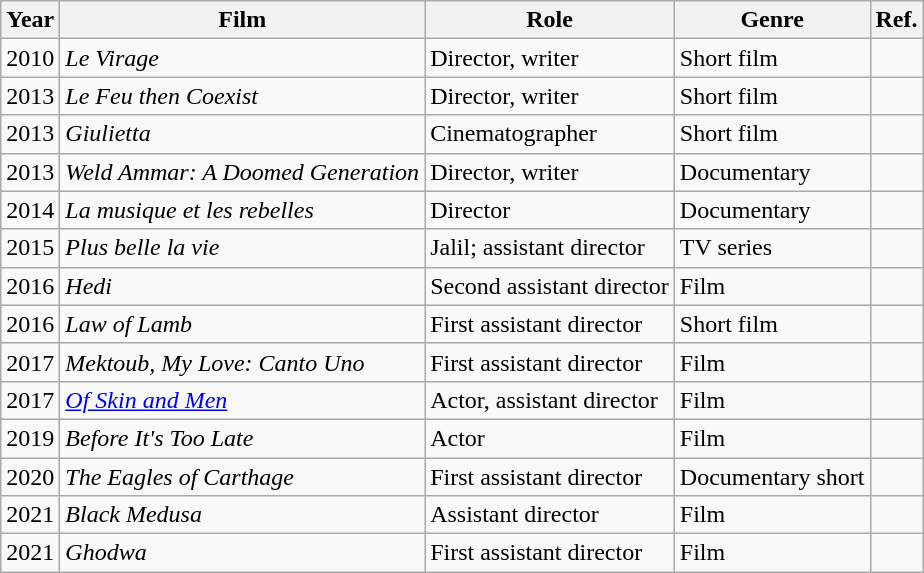<table class="wikitable">
<tr>
<th>Year</th>
<th>Film</th>
<th>Role</th>
<th>Genre</th>
<th>Ref.</th>
</tr>
<tr>
<td>2010</td>
<td><em>Le Virage</em></td>
<td>Director, writer</td>
<td>Short film</td>
<td></td>
</tr>
<tr>
<td>2013</td>
<td><em>Le Feu then Coexist</em></td>
<td>Director, writer</td>
<td>Short film</td>
<td></td>
</tr>
<tr>
<td>2013</td>
<td><em>Giulietta</em></td>
<td>Cinematographer</td>
<td>Short film</td>
<td></td>
</tr>
<tr>
<td>2013</td>
<td><em>Weld Ammar: A Doomed Generation</em></td>
<td>Director, writer</td>
<td>Documentary</td>
<td></td>
</tr>
<tr>
<td>2014</td>
<td><em>La musique et les rebelles</em></td>
<td>Director</td>
<td>Documentary</td>
<td></td>
</tr>
<tr>
<td>2015</td>
<td><em>Plus belle la vie</em></td>
<td>Jalil; assistant director</td>
<td>TV series</td>
<td></td>
</tr>
<tr>
<td>2016</td>
<td><em>Hedi</em></td>
<td>Second assistant director</td>
<td>Film</td>
<td></td>
</tr>
<tr>
<td>2016</td>
<td><em>Law of Lamb</em></td>
<td>First assistant director</td>
<td>Short film</td>
<td></td>
</tr>
<tr>
<td>2017</td>
<td><em>Mektoub, My Love: Canto Uno</em></td>
<td>First assistant director</td>
<td>Film</td>
<td></td>
</tr>
<tr>
<td>2017</td>
<td><em><a href='#'>Of Skin and Men</a></em></td>
<td>Actor, assistant director</td>
<td>Film</td>
<td></td>
</tr>
<tr>
<td>2019</td>
<td><em>Before It's Too Late</em></td>
<td>Actor</td>
<td>Film</td>
<td></td>
</tr>
<tr>
<td>2020</td>
<td><em>The Eagles of Carthage</em></td>
<td>First assistant director</td>
<td>Documentary short</td>
<td></td>
</tr>
<tr>
<td>2021</td>
<td><em>Black Medusa</em></td>
<td>Assistant director</td>
<td>Film</td>
<td></td>
</tr>
<tr>
<td>2021</td>
<td><em>Ghodwa</em></td>
<td>First assistant director</td>
<td>Film</td>
<td></td>
</tr>
</table>
